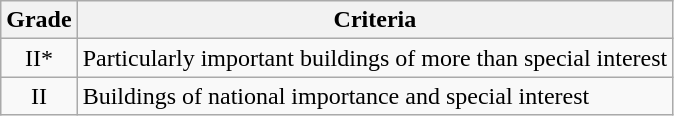<table class="wikitable">
<tr>
<th>Grade</th>
<th>Criteria</th>
</tr>
<tr>
<td align="center" >II*</td>
<td>Particularly important buildings of more than special interest</td>
</tr>
<tr>
<td align="center" >II</td>
<td>Buildings of national importance and special interest</td>
</tr>
</table>
